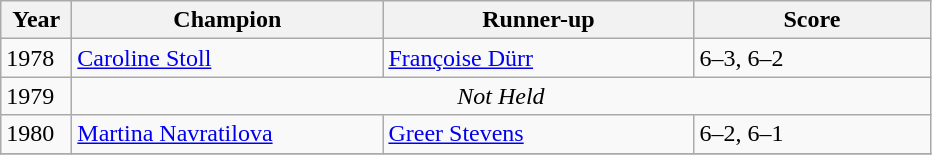<table class="wikitable">
<tr>
<th style="width:40px">Year</th>
<th style="width:200px">Champion</th>
<th style="width:200px">Runner-up</th>
<th style="width:150px">Score</th>
</tr>
<tr>
<td>1978</td>
<td> <a href='#'>Caroline Stoll</a></td>
<td> <a href='#'>Françoise Dürr</a></td>
<td>6–3, 6–2</td>
</tr>
<tr>
<td>1979</td>
<td colspan=3 align=center><em>Not Held</em></td>
</tr>
<tr>
<td>1980</td>
<td> <a href='#'>Martina Navratilova</a></td>
<td> <a href='#'>Greer Stevens</a></td>
<td>6–2, 6–1</td>
</tr>
<tr>
</tr>
</table>
